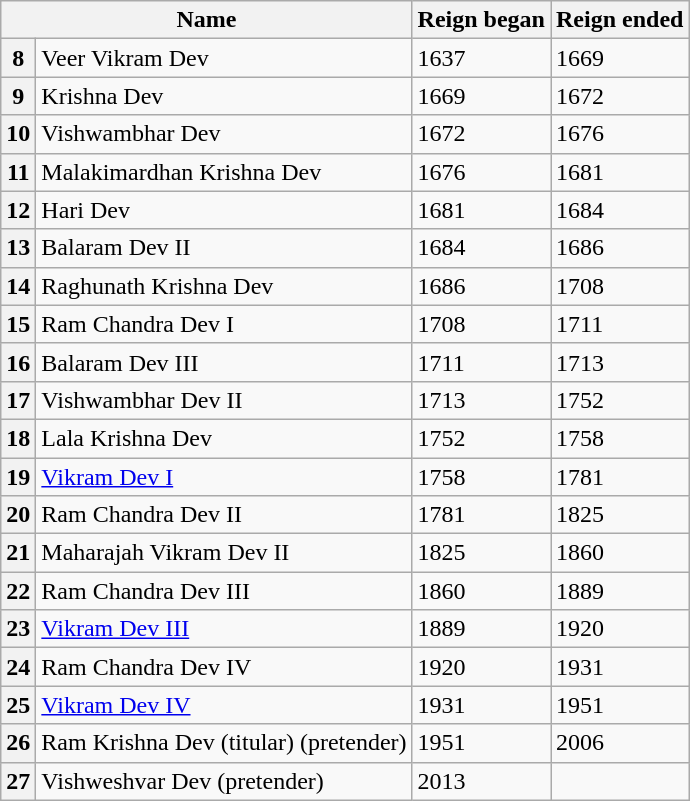<table class="wikitable sortable">
<tr>
<th colspan=2>Name</th>
<th>Reign began</th>
<th>Reign ended</th>
</tr>
<tr>
<th scope="row">8</th>
<td>Veer Vikram Dev</td>
<td>1637</td>
<td>1669</td>
</tr>
<tr>
<th scope="row">9</th>
<td>Krishna Dev</td>
<td>1669</td>
<td>1672</td>
</tr>
<tr>
<th scope="row">10</th>
<td>Vishwambhar Dev</td>
<td>1672</td>
<td>1676</td>
</tr>
<tr>
<th scope="row">11</th>
<td>Malakimardhan Krishna Dev</td>
<td>1676</td>
<td>1681</td>
</tr>
<tr>
<th scope="row">12</th>
<td>Hari Dev</td>
<td>1681</td>
<td>1684</td>
</tr>
<tr>
<th scope="row">13</th>
<td>Balaram Dev II</td>
<td>1684</td>
<td>1686</td>
</tr>
<tr>
<th scope="row">14</th>
<td>Raghunath Krishna Dev</td>
<td>1686</td>
<td>1708</td>
</tr>
<tr>
<th scope="row">15</th>
<td>Ram Chandra Dev I</td>
<td>1708</td>
<td>1711</td>
</tr>
<tr>
<th scope="row">16</th>
<td>Balaram Dev III</td>
<td>1711</td>
<td>1713</td>
</tr>
<tr>
<th scope="row">17</th>
<td>Vishwambhar Dev II</td>
<td>1713</td>
<td>1752</td>
</tr>
<tr>
<th scope="row">18</th>
<td>Lala Krishna Dev</td>
<td>1752</td>
<td>1758</td>
</tr>
<tr>
<th scope="row">19</th>
<td><a href='#'>Vikram Dev I</a></td>
<td>1758</td>
<td>1781</td>
</tr>
<tr>
<th scope="row">20</th>
<td>Ram Chandra Dev II</td>
<td>1781</td>
<td>1825</td>
</tr>
<tr>
<th scope="row">21</th>
<td>Maharajah Vikram Dev II</td>
<td>1825</td>
<td>1860</td>
</tr>
<tr>
<th scope="row">22</th>
<td>Ram Chandra Dev III</td>
<td>1860</td>
<td>1889</td>
</tr>
<tr>
<th scope="row">23</th>
<td><a href='#'>Vikram Dev III</a></td>
<td>1889</td>
<td>1920</td>
</tr>
<tr>
<th scope="row">24</th>
<td>Ram Chandra Dev IV</td>
<td>1920</td>
<td>1931</td>
</tr>
<tr>
<th scope="row">25</th>
<td><a href='#'>Vikram Dev IV</a></td>
<td>1931</td>
<td>1951</td>
</tr>
<tr>
<th scope="row">26</th>
<td>Ram Krishna Dev (titular) (pretender)</td>
<td>1951</td>
<td>2006</td>
</tr>
<tr>
<th>27</th>
<td>Vishweshvar Dev (pretender)</td>
<td>2013</td>
<td></td>
</tr>
</table>
